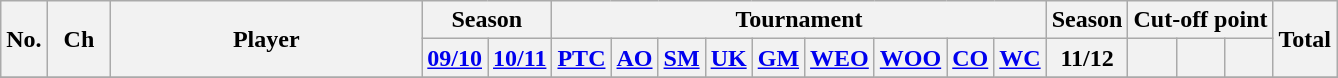<table class="wikitable sortable" style="text-align: center;">
<tr>
<th rowspan="2" scope=col class=unsortable>No.</th>
<th rowspan="2" scope=col width="35pt" class=unsortable> Ch </th>
<th rowspan="2" scope=col width="200pt">Player</th>
<th colspan="2" class="unsortable">Season</th>
<th colspan="9" class="unsortable">Tournament</th>
<th class="unsortable">Season</th>
<th colspan="3" class="unsortable">Cut-off point</th>
<th rowspan="2" scope=col>Total</th>
</tr>
<tr>
<th scope=col><a href='#'>09/10</a></th>
<th scope=col><a href='#'>10/11</a></th>
<th scope=col><a href='#'>PTC</a></th>
<th scope=col><a href='#'>AO</a></th>
<th scope=col><a href='#'>SM</a></th>
<th scope=col><a href='#'>UK</a></th>
<th scope=col><a href='#'>GM</a></th>
<th scope=col><a href='#'>WEO</a></th>
<th scope=col><a href='#'>WOO</a></th>
<th scope=col><a href='#'>CO</a></th>
<th scope=col><a href='#'>WC</a></th>
<th scope=col>11/12</th>
<th scope=col></th>
<th scope=col></th>
<th scope=col></th>
</tr>
<tr>
</tr>
</table>
